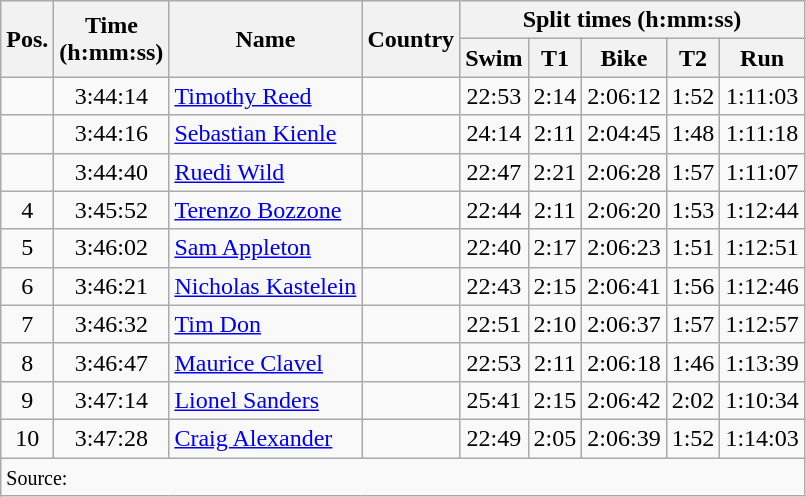<table class="wikitable" style="text-align:center">
<tr>
<th rowspan="2">Pos.</th>
<th rowspan="2">Time<br>(h:mm:ss)</th>
<th rowspan="2">Name</th>
<th rowspan="2">Country</th>
<th colspan="5">Split times (h:mm:ss)</th>
</tr>
<tr>
<th>Swim</th>
<th>T1</th>
<th>Bike</th>
<th>T2</th>
<th>Run</th>
</tr>
<tr>
<td></td>
<td>3:44:14</td>
<td align='left'><a href='#'>Timothy Reed</a></td>
<td align='left'></td>
<td>22:53</td>
<td>2:14</td>
<td>2:06:12</td>
<td>1:52</td>
<td>1:11:03</td>
</tr>
<tr>
<td></td>
<td>3:44:16</td>
<td align='left'><a href='#'>Sebastian Kienle</a></td>
<td align='left'></td>
<td>24:14</td>
<td>2:11</td>
<td>2:04:45</td>
<td>1:48</td>
<td>1:11:18</td>
</tr>
<tr>
<td></td>
<td>3:44:40</td>
<td align='left'><a href='#'>Ruedi Wild</a></td>
<td align='left'></td>
<td>22:47</td>
<td>2:21</td>
<td>2:06:28</td>
<td>1:57</td>
<td>1:11:07</td>
</tr>
<tr>
<td>4</td>
<td>3:45:52</td>
<td align='left'><a href='#'>Terenzo Bozzone</a></td>
<td align='left'></td>
<td>22:44</td>
<td>2:11</td>
<td>2:06:20</td>
<td>1:53</td>
<td>1:12:44</td>
</tr>
<tr>
<td>5</td>
<td>3:46:02</td>
<td align='left'><a href='#'>Sam Appleton</a></td>
<td align='left'></td>
<td>22:40</td>
<td>2:17</td>
<td>2:06:23</td>
<td>1:51</td>
<td>1:12:51</td>
</tr>
<tr>
<td>6</td>
<td>3:46:21</td>
<td align='left'><a href='#'>Nicholas Kastelein</a></td>
<td align='left'></td>
<td>22:43</td>
<td>2:15</td>
<td>2:06:41</td>
<td>1:56</td>
<td>1:12:46</td>
</tr>
<tr>
<td>7</td>
<td>3:46:32</td>
<td align='left'><a href='#'>Tim Don</a></td>
<td align='left'></td>
<td>22:51</td>
<td>2:10</td>
<td>2:06:37</td>
<td>1:57</td>
<td>1:12:57</td>
</tr>
<tr>
<td>8</td>
<td>3:46:47</td>
<td align='left'><a href='#'>Maurice Clavel</a></td>
<td align='left'></td>
<td>22:53</td>
<td>2:11</td>
<td>2:06:18</td>
<td>1:46</td>
<td>1:13:39</td>
</tr>
<tr>
<td>9</td>
<td>3:47:14</td>
<td align='left'><a href='#'>Lionel Sanders</a></td>
<td align='left'></td>
<td>25:41</td>
<td>2:15</td>
<td>2:06:42</td>
<td>2:02</td>
<td>1:10:34</td>
</tr>
<tr>
<td>10</td>
<td>3:47:28</td>
<td align='left'><a href='#'>Craig Alexander</a></td>
<td align='left'></td>
<td>22:49</td>
<td>2:05</td>
<td>2:06:39</td>
<td>1:52</td>
<td>1:14:03</td>
</tr>
<tr>
<td colspan="9" align="left"><small>Source:</small></td>
</tr>
</table>
